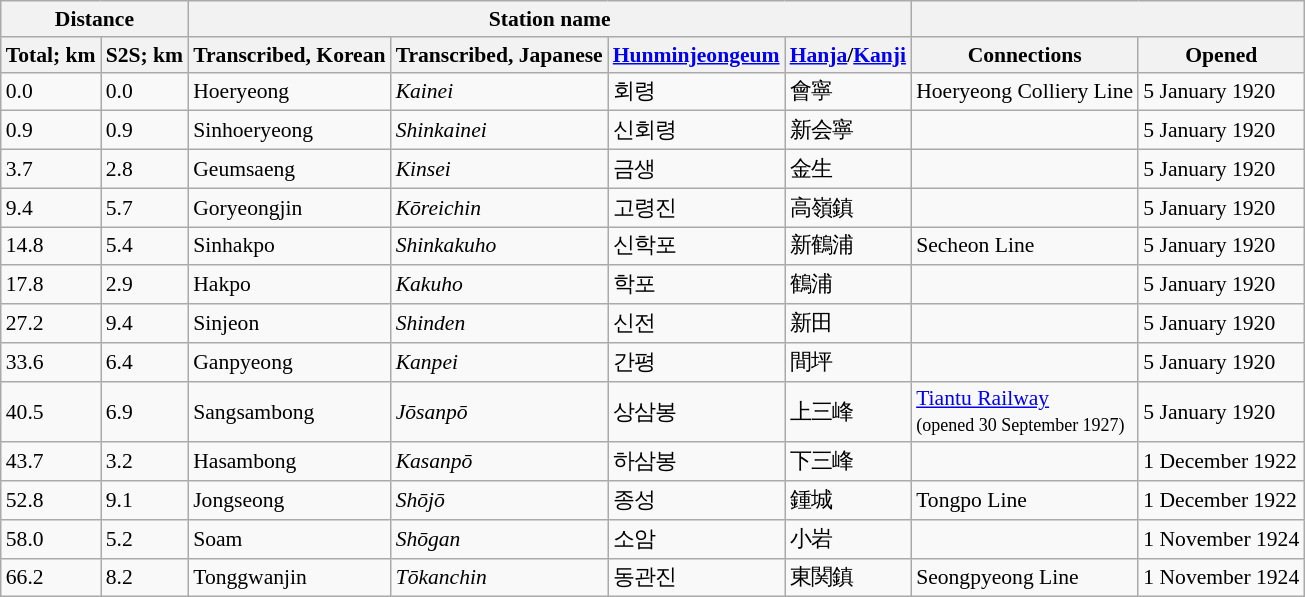<table class="wikitable" style="font-size:90%;">
<tr>
<th colspan="2">Distance</th>
<th colspan="4">Station name</th>
<th colspan="3"></th>
</tr>
<tr>
<th>Total; km</th>
<th>S2S; km</th>
<th>Transcribed, Korean</th>
<th>Transcribed, Japanese</th>
<th><a href='#'>Hunminjeongeum</a></th>
<th><a href='#'>Hanja</a>/<a href='#'>Kanji</a></th>
<th>Connections</th>
<th>Opened</th>
</tr>
<tr>
<td>0.0</td>
<td>0.0</td>
<td>Hoeryeong</td>
<td><em>Kainei</em></td>
<td>회령</td>
<td>會寧</td>
<td>Hoeryeong Colliery Line</td>
<td>5 January 1920</td>
</tr>
<tr>
<td>0.9</td>
<td>0.9</td>
<td>Sinhoeryeong</td>
<td><em>Shinkainei</em></td>
<td>신회령</td>
<td>新会寧</td>
<td></td>
<td>5 January 1920</td>
</tr>
<tr>
<td>3.7</td>
<td>2.8</td>
<td>Geumsaeng</td>
<td><em>Kinsei</em></td>
<td>금생</td>
<td>金生</td>
<td></td>
<td>5 January 1920</td>
</tr>
<tr>
<td>9.4</td>
<td>5.7</td>
<td>Goryeongjin</td>
<td><em>Kōreichin</em></td>
<td>고령진</td>
<td>高嶺鎮</td>
<td></td>
<td>5 January 1920</td>
</tr>
<tr>
<td>14.8</td>
<td>5.4</td>
<td>Sinhakpo</td>
<td><em>Shinkakuho</em></td>
<td>신학포</td>
<td>新鶴浦</td>
<td>Secheon Line</td>
<td>5 January 1920</td>
</tr>
<tr>
<td>17.8</td>
<td>2.9</td>
<td>Hakpo</td>
<td><em>Kakuho</em></td>
<td>학포</td>
<td>鶴浦</td>
<td></td>
<td>5 January 1920</td>
</tr>
<tr>
<td>27.2</td>
<td>9.4</td>
<td>Sinjeon</td>
<td><em>Shinden</em></td>
<td>신전</td>
<td>新田</td>
<td></td>
<td>5 January 1920</td>
</tr>
<tr>
<td>33.6</td>
<td>6.4</td>
<td>Ganpyeong</td>
<td><em>Kanpei</em></td>
<td>간평</td>
<td>間坪</td>
<td></td>
<td>5 January 1920</td>
</tr>
<tr>
<td>40.5</td>
<td>6.9</td>
<td>Sangsambong</td>
<td><em>Jōsanpō</em></td>
<td>상삼봉</td>
<td>上三峰</td>
<td><a href='#'>Tiantu Railway</a><br><small>(opened 30 September 1927)</small></td>
<td>5 January 1920</td>
</tr>
<tr>
<td>43.7</td>
<td>3.2</td>
<td>Hasambong</td>
<td><em>Kasanpō</em></td>
<td>하삼봉</td>
<td>下三峰</td>
<td></td>
<td>1 December 1922</td>
</tr>
<tr>
<td>52.8</td>
<td>9.1</td>
<td>Jongseong</td>
<td><em>Shōjō</em></td>
<td>종성</td>
<td>鍾城</td>
<td>Tongpo Line</td>
<td>1 December 1922</td>
</tr>
<tr>
<td>58.0</td>
<td>5.2</td>
<td>Soam</td>
<td><em>Shōgan</em></td>
<td>소암</td>
<td>小岩</td>
<td></td>
<td>1 November 1924</td>
</tr>
<tr>
<td>66.2</td>
<td>8.2</td>
<td>Tonggwanjin</td>
<td><em>Tōkanchin</em></td>
<td>동관진</td>
<td>東関鎮</td>
<td>Seongpyeong Line</td>
<td>1 November 1924</td>
</tr>
</table>
